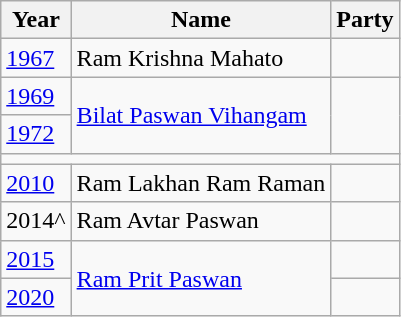<table class="wikitable sortable">
<tr>
<th>Year</th>
<th>Name</th>
<th colspan="2">Party</th>
</tr>
<tr>
<td><a href='#'>1967</a></td>
<td>Ram Krishna Mahato</td>
<td></td>
</tr>
<tr>
<td><a href='#'>1969</a></td>
<td rowspan="2"><a href='#'>Bilat Paswan Vihangam</a></td>
</tr>
<tr>
<td><a href='#'>1972</a></td>
</tr>
<tr>
<td colspan="4"></td>
</tr>
<tr>
<td><a href='#'>2010</a></td>
<td>Ram Lakhan Ram Raman</td>
<td></td>
</tr>
<tr>
<td>2014^</td>
<td>Ram Avtar Paswan</td>
</tr>
<tr>
<td><a href='#'>2015</a></td>
<td rowspan="2"><a href='#'>Ram Prit Paswan</a></td>
<td></td>
</tr>
<tr>
<td><a href='#'>2020</a></td>
</tr>
</table>
